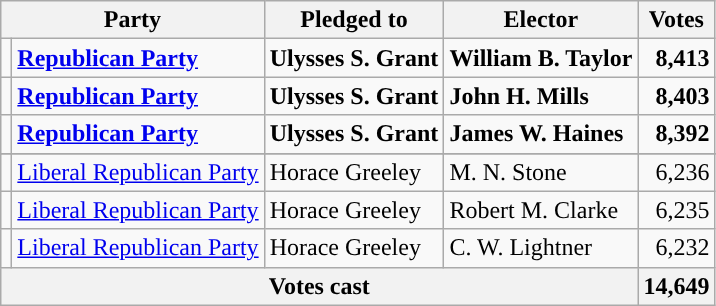<table class="wikitable">
<tr>
<th colspan=2>Party</th>
<th>Pledged to</th>
<th>Elector</th>
<th>Votes</th>
</tr>
<tr style="font-weight:bold">
<td></td>
<td><a href='#'>Republican Party</a></td>
<td>Ulysses S. Grant</td>
<td>William B. Taylor</td>
<td align="right">8,413</td>
</tr>
<tr style="font-weight:bold">
<td></td>
<td><a href='#'>Republican Party</a></td>
<td>Ulysses S. Grant</td>
<td>John H. Mills</td>
<td align="right">8,403</td>
</tr>
<tr style="font-weight:bold">
<td></td>
<td><a href='#'>Republican Party</a></td>
<td>Ulysses S. Grant</td>
<td>James W. Haines</td>
<td align="right">8,392</td>
</tr>
<tr style="font-weight:bold">
</tr>
<tr>
<td></td>
<td><a href='#'>Liberal Republican Party</a></td>
<td>Horace Greeley</td>
<td>M. N. Stone</td>
<td align="right">6,236</td>
</tr>
<tr>
<td></td>
<td><a href='#'>Liberal Republican Party</a></td>
<td>Horace Greeley</td>
<td>Robert M. Clarke</td>
<td align="right">6,235</td>
</tr>
<tr>
<td></td>
<td><a href='#'>Liberal Republican Party</a></td>
<td>Horace Greeley</td>
<td>C. W. Lightner</td>
<td align="right">6,232</td>
</tr>
<tr>
<th colspan="4">Votes cast</th>
<th>14,649</th>
</tr>
</table>
